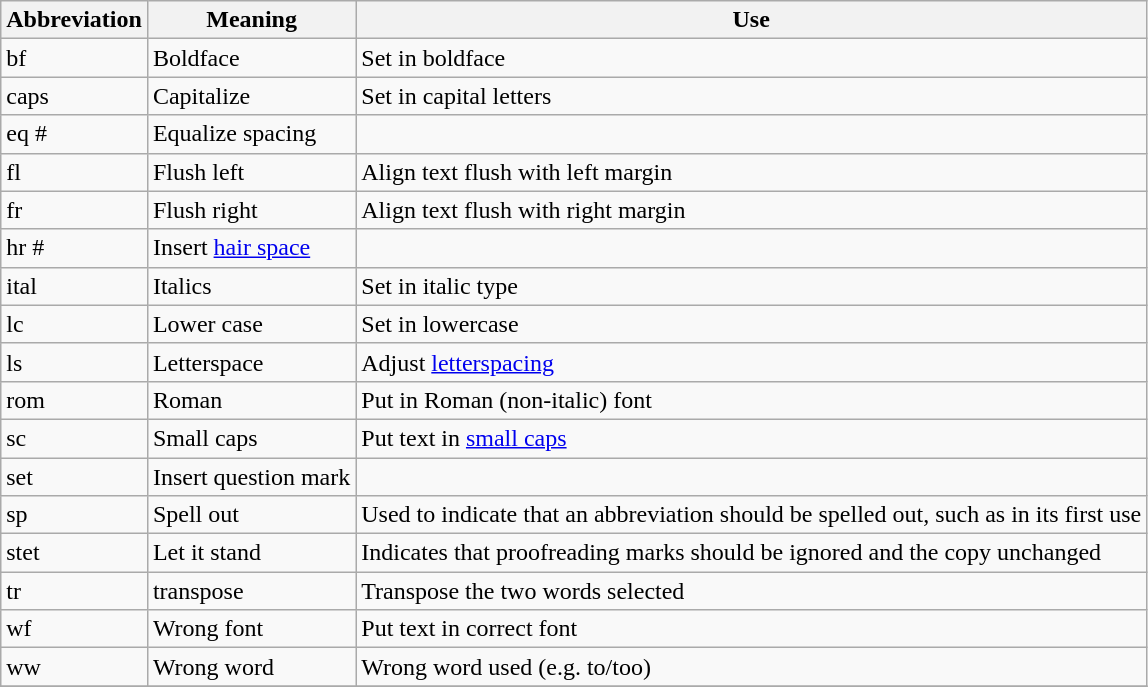<table class="wikitable sortable">
<tr>
<th>Abbreviation</th>
<th>Meaning</th>
<th>Use</th>
</tr>
<tr>
<td>bf</td>
<td>Boldface</td>
<td>Set in boldface</td>
</tr>
<tr>
<td>caps</td>
<td>Capitalize</td>
<td>Set in capital letters</td>
</tr>
<tr>
<td>eq #</td>
<td>Equalize spacing</td>
<td></td>
</tr>
<tr>
<td>fl</td>
<td>Flush left</td>
<td>Align text flush with left margin</td>
</tr>
<tr>
<td>fr</td>
<td>Flush right</td>
<td>Align text flush with right margin</td>
</tr>
<tr>
<td>hr #</td>
<td>Insert <a href='#'>hair space</a></td>
<td></td>
</tr>
<tr>
<td>ital</td>
<td>Italics</td>
<td>Set in italic type</td>
</tr>
<tr>
<td>lc</td>
<td>Lower case</td>
<td>Set in lowercase</td>
</tr>
<tr>
<td>ls</td>
<td>Letterspace</td>
<td>Adjust <a href='#'>letterspacing</a></td>
</tr>
<tr>
<td>rom</td>
<td>Roman</td>
<td>Put in Roman (non-italic) font</td>
</tr>
<tr>
<td>sc</td>
<td>Small caps</td>
<td>Put text in <a href='#'>small caps</a></td>
</tr>
<tr>
<td>set</td>
<td>Insert question mark</td>
<td></td>
</tr>
<tr>
<td>sp</td>
<td>Spell out</td>
<td>Used to indicate that an abbreviation should be spelled out, such as in its first use</td>
</tr>
<tr>
<td>stet</td>
<td>Let it stand</td>
<td>Indicates that proofreading marks should be ignored and the copy unchanged</td>
</tr>
<tr>
<td>tr</td>
<td>transpose</td>
<td>Transpose the two words selected</td>
</tr>
<tr>
<td>wf</td>
<td>Wrong font</td>
<td>Put text in correct font</td>
</tr>
<tr>
<td>ww</td>
<td>Wrong word</td>
<td>Wrong word used (e.g. to/too)</td>
</tr>
<tr>
</tr>
</table>
